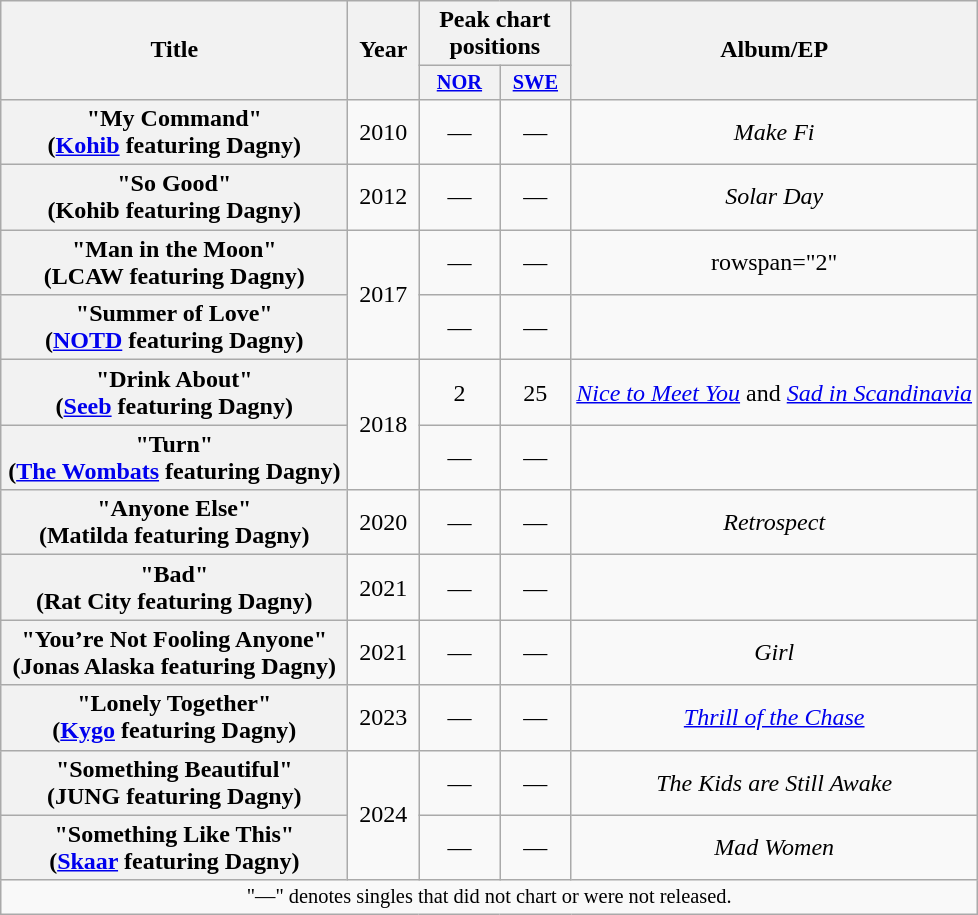<table class="wikitable plainrowheaders" style="text-align:center;">
<tr>
<th scope="col" rowspan="2" style="width:14em;">Title</th>
<th scope="col" rowspan="2" style="width:2.5em;">Year</th>
<th scope="col" colspan="2">Peak chart positions</th>
<th scope="col" rowspan="2">Album/EP</th>
</tr>
<tr>
<th scope="col" style="width:3.5em;font-size:85%"><a href='#'>NOR</a></th>
<th scope="col" style="width:3em;font-size:85%;"><a href='#'>SWE</a></th>
</tr>
<tr>
<th scope="row">"My Command"<br><span>(<a href='#'>Kohib</a> featuring Dagny)</span></th>
<td>2010</td>
<td>—</td>
<td>—</td>
<td><em>Make Fi</em></td>
</tr>
<tr>
<th scope="row">"So Good"<br><span>(Kohib featuring Dagny)</span></th>
<td>2012</td>
<td>—</td>
<td>—</td>
<td><em>Solar Day</em></td>
</tr>
<tr>
<th scope="row">"Man in the Moon"<br><span>(LCAW featuring Dagny)</span></th>
<td rowspan="2">2017</td>
<td>—</td>
<td>—</td>
<td>rowspan="2" </td>
</tr>
<tr>
<th scope="row">"Summer of Love"<br><span>(<a href='#'>NOTD</a> featuring Dagny)</span></th>
<td>—</td>
<td>—</td>
</tr>
<tr>
<th scope="row">"Drink About"<br><span>(<a href='#'>Seeb</a> featuring Dagny)</span></th>
<td rowspan="2">2018</td>
<td>2</td>
<td>25</td>
<td><em><a href='#'>Nice to Meet You</a></em> and <em><a href='#'>Sad in Scandinavia</a></em></td>
</tr>
<tr>
<th scope="row">"Turn"<br><span>(<a href='#'>The Wombats</a> featuring Dagny)</span></th>
<td>—</td>
<td>—</td>
<td></td>
</tr>
<tr>
<th scope="row">"Anyone Else"<br><span>(Matilda featuring Dagny)</span></th>
<td>2020</td>
<td>—</td>
<td>—</td>
<td><em>Retrospect</em></td>
</tr>
<tr>
<th scope="row">"Bad"<br><span>(Rat City featuring Dagny)</span></th>
<td>2021</td>
<td>—</td>
<td>—</td>
<td></td>
</tr>
<tr>
<th scope="row">"You’re Not Fooling Anyone"<br><span>(Jonas Alaska featuring Dagny)</span></th>
<td>2021</td>
<td>—</td>
<td>—</td>
<td><em>Girl</em></td>
</tr>
<tr>
<th scope="row">"Lonely Together"<br><span>(<a href='#'>Kygo</a> featuring Dagny)</span></th>
<td>2023</td>
<td>—</td>
<td>—</td>
<td><em><a href='#'>Thrill of the Chase</a></em></td>
</tr>
<tr>
<th scope="row">"Something Beautiful"<br><span>(JUNG featuring Dagny)</span></th>
<td rowspan="2">2024</td>
<td>—</td>
<td>—</td>
<td><em>The Kids are Still Awake</em></td>
</tr>
<tr 9singer>
<th scope="row">"Something Like This"<br><span>(<a href='#'>Skaar</a>  featuring Dagny)</span></th>
<td>—</td>
<td>—</td>
<td><em>Mad Women</em></td>
</tr>
<tr>
<td colspan="5" style="font-size:85%">"—" denotes singles that did not chart or were not released.</td>
</tr>
</table>
